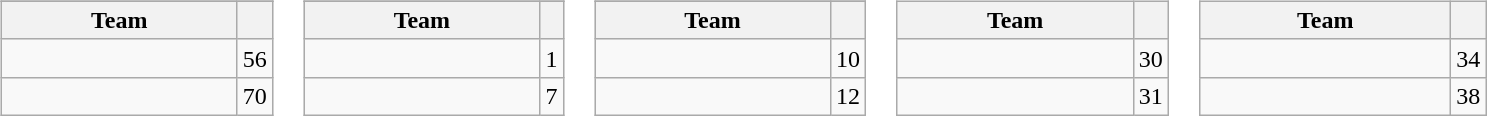<table>
<tr valign=top>
<td><br><table class="wikitable">
<tr>
</tr>
<tr>
<th width=150>Team</th>
<th></th>
</tr>
<tr>
<td></td>
<td align=center>56</td>
</tr>
<tr>
<td></td>
<td align=center>70</td>
</tr>
</table>
</td>
<td><br><table class="wikitable">
<tr>
</tr>
<tr>
<th width=150>Team</th>
<th></th>
</tr>
<tr>
<td></td>
<td align=center>1</td>
</tr>
<tr>
<td></td>
<td align=center>7</td>
</tr>
</table>
</td>
<td><br><table class="wikitable">
<tr>
</tr>
<tr>
<th width=150>Team</th>
<th></th>
</tr>
<tr>
<td></td>
<td align=center>10</td>
</tr>
<tr>
<td></td>
<td align=center>12</td>
</tr>
</table>
</td>
<td><br><table class="wikitable">
<tr>
<th width=150>Team</th>
<th></th>
</tr>
<tr>
<td></td>
<td align=center>30</td>
</tr>
<tr>
<td></td>
<td align=center>31</td>
</tr>
</table>
</td>
<td><br><table class="wikitable">
<tr>
<th width=160>Team</th>
<th></th>
</tr>
<tr>
<td></td>
<td align=center>34</td>
</tr>
<tr>
<td></td>
<td align=center>38</td>
</tr>
</table>
</td>
</tr>
</table>
